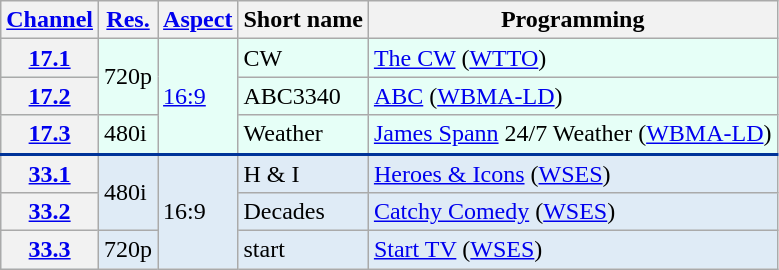<table class="wikitable">
<tr>
<th scope = "col"><a href='#'>Channel</a></th>
<th scope = "col"><a href='#'>Res.</a></th>
<th scope = "col"><a href='#'>Aspect</a></th>
<th scope = "col">Short name</th>
<th scope = "col">Programming</th>
</tr>
<tr style="background-color: #E6FFF7;">
<th scope = "row"><a href='#'>17.1</a></th>
<td rowspan=2>720p</td>
<td rowspan=3><a href='#'>16:9</a></td>
<td>CW</td>
<td><a href='#'>The CW</a> (<a href='#'>WTTO</a>)</td>
</tr>
<tr style="background-color: #E6FFF7;">
<th scope = "row"><a href='#'>17.2</a></th>
<td>ABC3340</td>
<td><a href='#'>ABC</a> (<a href='#'>WBMA-LD</a>)</td>
</tr>
<tr style="background-color: #E6FFF7;">
<th scope = "row"><a href='#'>17.3</a></th>
<td>480i</td>
<td>Weather</td>
<td><a href='#'>James Spann</a> 24/7 Weather (<a href='#'>WBMA-LD</a>)</td>
</tr>
<tr style="background-color:#DFEBF6; border-top: 2px solid #003399;">
<th scope = "row"><a href='#'>33.1</a></th>
<td rowspan=2>480i</td>
<td rowspan=3>16:9</td>
<td>H & I</td>
<td><a href='#'>Heroes & Icons</a> (<a href='#'>WSES</a>)</td>
</tr>
<tr style="background-color:#DFEBF6;">
<th scope = "row"><a href='#'>33.2</a></th>
<td>Decades</td>
<td><a href='#'>Catchy Comedy</a> (<a href='#'>WSES</a>)</td>
</tr>
<tr style="background-color:#DFEBF6;">
<th scope = "row"><a href='#'>33.3</a></th>
<td>720p</td>
<td>start</td>
<td><a href='#'>Start TV</a> (<a href='#'>WSES</a>)</td>
</tr>
</table>
